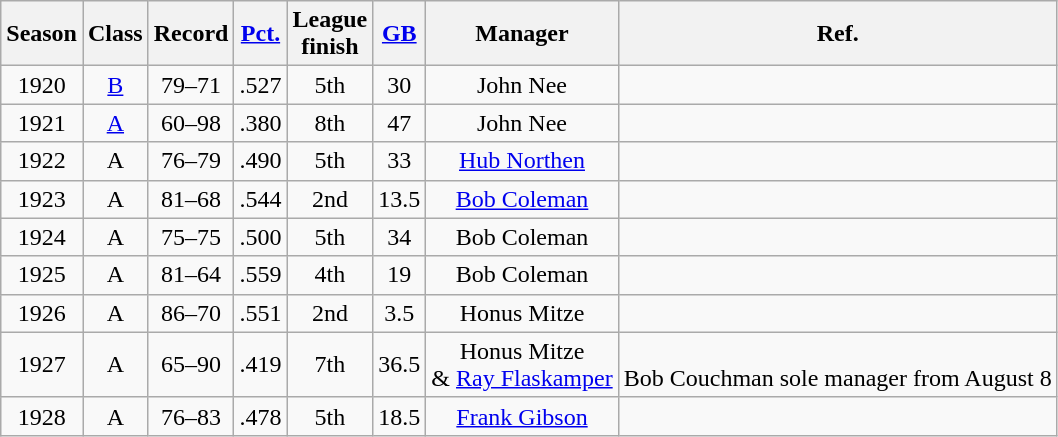<table class="wikitable" style="text-align:center">
<tr>
<th>Season</th>
<th>Class</th>
<th>Record</th>
<th><a href='#'>Pct.</a></th>
<th>League<br>finish</th>
<th><a href='#'>GB</a></th>
<th>Manager</th>
<th>Ref.</th>
</tr>
<tr>
<td>1920</td>
<td><a href='#'>B</a></td>
<td>79–71</td>
<td>.527</td>
<td>5th</td>
<td>30</td>
<td>John Nee</td>
<td></td>
</tr>
<tr>
<td>1921</td>
<td><a href='#'>A</a></td>
<td>60–98</td>
<td>.380</td>
<td>8th</td>
<td>47</td>
<td>John Nee</td>
<td></td>
</tr>
<tr>
<td>1922</td>
<td>A</td>
<td>76–79</td>
<td>.490</td>
<td>5th</td>
<td>33</td>
<td><a href='#'>Hub Northen</a></td>
<td></td>
</tr>
<tr>
<td>1923</td>
<td>A</td>
<td>81–68</td>
<td>.544</td>
<td>2nd</td>
<td>13.5</td>
<td><a href='#'>Bob Coleman</a></td>
<td></td>
</tr>
<tr>
<td>1924</td>
<td>A</td>
<td>75–75</td>
<td>.500</td>
<td>5th</td>
<td>34</td>
<td>Bob Coleman</td>
<td></td>
</tr>
<tr>
<td>1925</td>
<td>A</td>
<td>81–64</td>
<td>.559</td>
<td>4th</td>
<td>19</td>
<td>Bob Coleman</td>
<td></td>
</tr>
<tr>
<td>1926</td>
<td>A</td>
<td>86–70</td>
<td>.551</td>
<td>2nd</td>
<td>3.5</td>
<td>Honus Mitze</td>
<td></td>
</tr>
<tr>
<td>1927</td>
<td>A</td>
<td>65–90</td>
<td>.419</td>
<td>7th</td>
<td>36.5</td>
<td>Honus Mitze<br> & <a href='#'>Ray Flaskamper</a></td>
<td><br>Bob Couchman sole manager from August 8</td>
</tr>
<tr>
<td>1928</td>
<td>A</td>
<td>76–83</td>
<td>.478</td>
<td>5th</td>
<td>18.5</td>
<td><a href='#'>Frank Gibson</a></td>
<td></td>
</tr>
</table>
